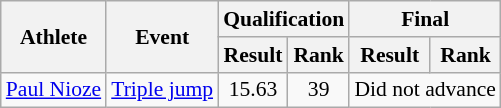<table class=wikitable style=font-size:90%>
<tr>
<th rowspan=2>Athlete</th>
<th rowspan=2>Event</th>
<th colspan=2>Qualification</th>
<th colspan=2>Final</th>
</tr>
<tr>
<th>Result</th>
<th>Rank</th>
<th>Result</th>
<th>Rank</th>
</tr>
<tr>
<td><a href='#'>Paul Nioze</a></td>
<td><a href='#'>Triple jump</a></td>
<td align=center>15.63</td>
<td align=center>39</td>
<td align=center colspan=2>Did not advance</td>
</tr>
</table>
